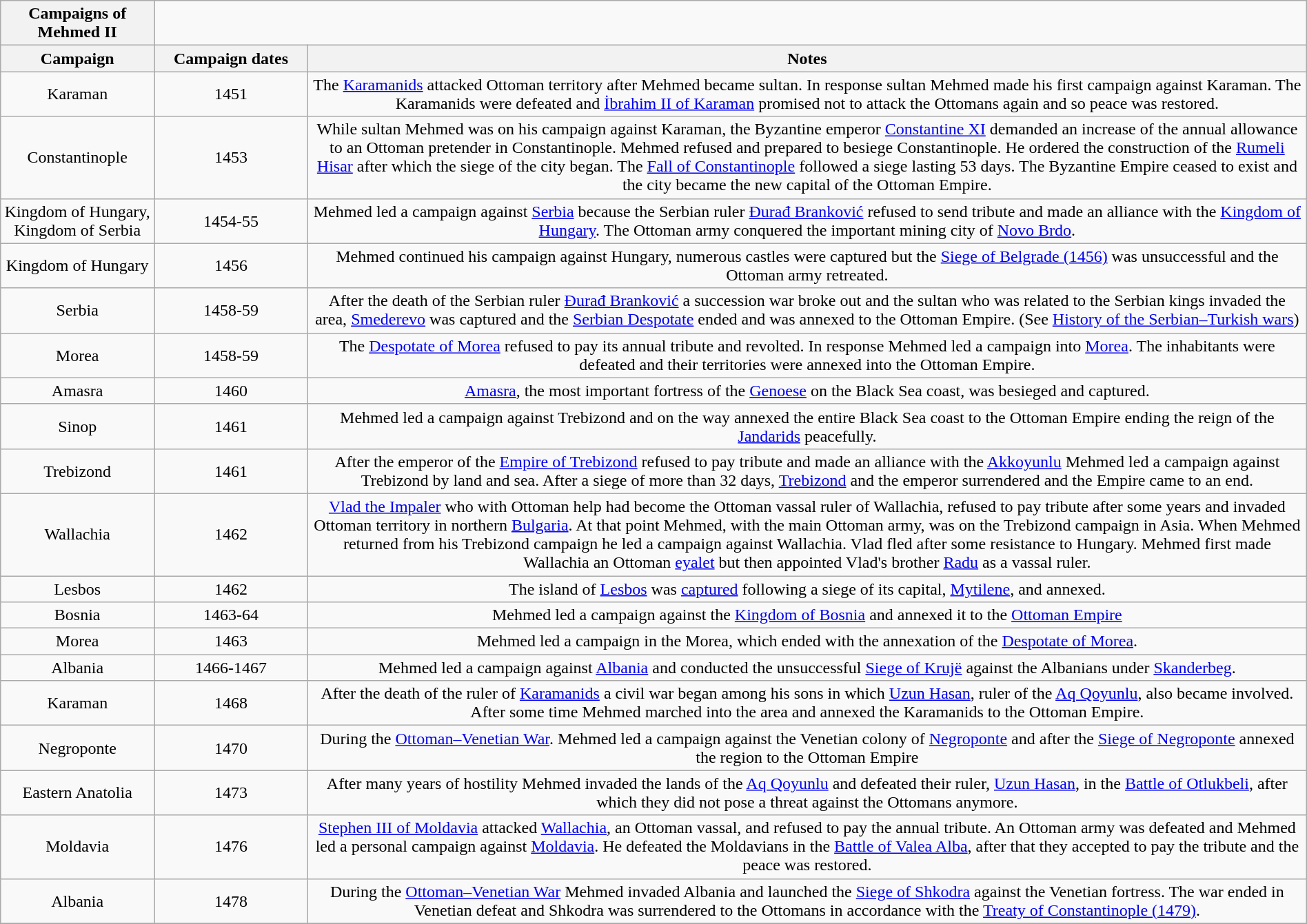<table class="wikitable mw-collapsible mw-collapsed" border="1" style="width:100%; text-align:center; float:left">
<tr>
<th>Campaigns of Mehmed II</th>
</tr>
<tr>
<th width="10%">Campaign</th>
<th width="10%">Campaign dates</th>
<th class="unsortable" width="65%">Notes</th>
</tr>
<tr>
<td>Karaman</td>
<td>1451</td>
<td>The <a href='#'>Karamanids</a> attacked Ottoman territory after Mehmed became sultan. In response sultan Mehmed made his first campaign against Karaman. The Karamanids were defeated and <a href='#'>İbrahim II of Karaman</a> promised not to attack the Ottomans again and so peace was restored.</td>
</tr>
<tr>
<td>Constantinople</td>
<td>1453</td>
<td>While sultan Mehmed was on his campaign against Karaman, the Byzantine emperor <a href='#'>Constantine XI</a> demanded an increase of the annual allowance to an Ottoman pretender in Constantinople. Mehmed refused and prepared to besiege Constantinople. He ordered the construction of the <a href='#'>Rumeli Hisar</a> after which the siege of the city began. The <a href='#'>Fall of Constantinople</a> followed a siege lasting 53 days. The Byzantine Empire ceased to exist and the city became the new capital of the Ottoman Empire.</td>
</tr>
<tr>
<td>Kingdom of Hungary, Kingdom of Serbia</td>
<td>1454-55</td>
<td>Mehmed led a campaign against <a href='#'>Serbia</a> because the Serbian ruler <a href='#'>Đurađ Branković</a> refused to send tribute and made an alliance with the <a href='#'>Kingdom of Hungary</a>. The Ottoman army conquered the important mining city of <a href='#'>Novo Brdo</a>.</td>
</tr>
<tr>
<td>Kingdom of Hungary</td>
<td>1456</td>
<td>Mehmed continued his campaign against Hungary, numerous castles were captured but the <a href='#'>Siege of Belgrade (1456)</a> was unsuccessful and the Ottoman army retreated.</td>
</tr>
<tr>
<td>Serbia</td>
<td>1458-59</td>
<td>After the death of the Serbian ruler <a href='#'>Đurađ Branković</a> a succession war broke out and the sultan who was related to the Serbian kings invaded the area, <a href='#'>Smederevo</a> was captured and the <a href='#'>Serbian Despotate</a> ended and was annexed to the Ottoman Empire. (See <a href='#'>History of the Serbian–Turkish wars</a>)</td>
</tr>
<tr>
<td>Morea</td>
<td>1458-59</td>
<td>The <a href='#'>Despotate of Morea</a> refused to pay its annual tribute and revolted. In response Mehmed led a campaign into <a href='#'>Morea</a>. The inhabitants were defeated and their territories were annexed into the Ottoman Empire.</td>
</tr>
<tr>
<td>Amasra</td>
<td>1460</td>
<td><a href='#'>Amasra</a>, the most important fortress of the <a href='#'>Genoese</a> on the Black Sea coast, was besieged and captured.</td>
</tr>
<tr>
<td>Sinop</td>
<td>1461</td>
<td>Mehmed led a campaign against Trebizond and on the way annexed the entire Black Sea coast to the Ottoman Empire ending the reign of the <a href='#'>Jandarids</a> peacefully.</td>
</tr>
<tr>
<td>Trebizond</td>
<td>1461</td>
<td>After the emperor of the <a href='#'>Empire of Trebizond</a> refused to pay tribute and made an alliance with the <a href='#'>Akkoyunlu</a> Mehmed led a campaign against Trebizond by land and sea. After a siege of more than 32 days, <a href='#'>Trebizond</a> and the emperor surrendered and the Empire came to an end.</td>
</tr>
<tr>
<td>Wallachia</td>
<td>1462</td>
<td><a href='#'>Vlad the Impaler</a> who with Ottoman help had become the Ottoman vassal ruler of Wallachia, refused to pay tribute after some years and invaded Ottoman territory in northern <a href='#'>Bulgaria</a>. At that point Mehmed, with the main Ottoman army, was on the Trebizond campaign in Asia. When Mehmed returned from his Trebizond campaign he led a campaign against Wallachia. Vlad fled after some resistance to Hungary. Mehmed first made Wallachia an Ottoman <a href='#'>eyalet</a> but then appointed Vlad's brother <a href='#'>Radu</a> as a vassal ruler.</td>
</tr>
<tr>
<td>Lesbos</td>
<td>1462</td>
<td>The island of <a href='#'>Lesbos</a> was <a href='#'>captured</a> following a siege of its capital, <a href='#'>Mytilene</a>, and annexed.</td>
</tr>
<tr>
<td>Bosnia</td>
<td>1463-64</td>
<td>Mehmed led a campaign against the <a href='#'>Kingdom of Bosnia</a> and annexed it to the <a href='#'>Ottoman Empire</a></td>
</tr>
<tr>
<td>Morea</td>
<td>1463</td>
<td>Mehmed led a campaign in the Morea, which ended with the annexation of the <a href='#'>Despotate of Morea</a>.</td>
</tr>
<tr>
<td>Albania</td>
<td>1466-1467</td>
<td>Mehmed led a campaign against <a href='#'>Albania</a> and conducted the unsuccessful <a href='#'>Siege of Krujë</a> against the Albanians under <a href='#'>Skanderbeg</a>.</td>
</tr>
<tr>
<td>Karaman</td>
<td>1468</td>
<td>After the death of the ruler of <a href='#'>Karamanids</a> a civil war began among his sons in which <a href='#'>Uzun Hasan</a>, ruler of the <a href='#'>Aq Qoyunlu</a>, also became involved. After some time Mehmed marched into the area and annexed the Karamanids to the Ottoman Empire.</td>
</tr>
<tr>
<td>Negroponte</td>
<td>1470</td>
<td>During the <a href='#'>Ottoman–Venetian War</a>. Mehmed led a campaign against the Venetian colony of <a href='#'>Negroponte</a> and after the <a href='#'>Siege of Negroponte</a> annexed the region to the Ottoman Empire</td>
</tr>
<tr>
<td>Eastern Anatolia</td>
<td>1473</td>
<td>After many years of hostility Mehmed invaded the lands of the <a href='#'>Aq Qoyunlu</a> and defeated their ruler, <a href='#'>Uzun Hasan</a>, in the <a href='#'>Battle of Otlukbeli</a>, after which they did not pose a threat against the Ottomans anymore.</td>
</tr>
<tr>
<td>Moldavia</td>
<td>1476</td>
<td><a href='#'>Stephen III of Moldavia</a> attacked <a href='#'>Wallachia</a>, an Ottoman vassal, and refused to pay the annual tribute. An Ottoman army was defeated and Mehmed led a personal campaign against <a href='#'>Moldavia</a>. He defeated the Moldavians in the <a href='#'>Battle of Valea Alba</a>, after that they accepted to pay the tribute and the peace was restored.</td>
</tr>
<tr>
<td>Albania</td>
<td>1478</td>
<td>During the <a href='#'>Ottoman–Venetian War</a> Mehmed invaded Albania and launched the <a href='#'>Siege of Shkodra</a> against the Venetian fortress. The war ended in Venetian defeat and Shkodra was surrendered to the Ottomans in accordance with the <a href='#'>Treaty of Constantinople (1479)</a>.</td>
</tr>
<tr>
</tr>
</table>
